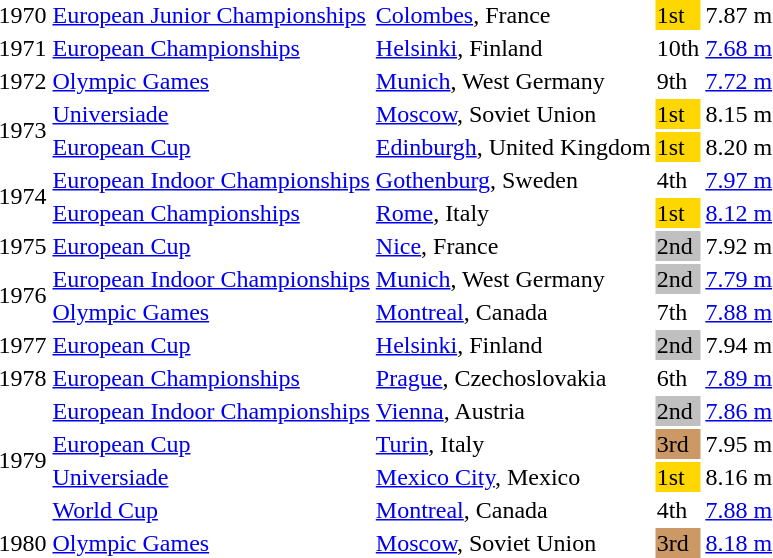<table>
<tr>
<td>1970</td>
<td><a href='#'>European Junior Championships</a></td>
<td><a href='#'>Colombes</a>, France</td>
<td bgcolor=gold>1st</td>
<td>7.87 m</td>
</tr>
<tr>
<td>1971</td>
<td><a href='#'>European Championships</a></td>
<td><a href='#'>Helsinki</a>, Finland</td>
<td>10th</td>
<td><a href='#'>7.68 m</a></td>
</tr>
<tr>
<td>1972</td>
<td><a href='#'>Olympic Games</a></td>
<td><a href='#'>Munich</a>, West Germany</td>
<td>9th</td>
<td><a href='#'>7.72 m</a></td>
</tr>
<tr>
<td rowspan=2>1973</td>
<td><a href='#'>Universiade</a></td>
<td><a href='#'>Moscow</a>, Soviet Union</td>
<td bgcolor="gold">1st</td>
<td>8.15 m</td>
</tr>
<tr>
<td><a href='#'>European Cup</a></td>
<td><a href='#'>Edinburgh</a>, United Kingdom</td>
<td bgcolor=gold>1st</td>
<td>8.20 m </td>
</tr>
<tr>
<td rowspan=2>1974</td>
<td><a href='#'>European Indoor Championships</a></td>
<td><a href='#'>Gothenburg</a>, Sweden</td>
<td>4th</td>
<td><a href='#'>7.97 m</a></td>
</tr>
<tr>
<td><a href='#'>European Championships</a></td>
<td><a href='#'>Rome</a>, Italy</td>
<td bgcolor="gold">1st</td>
<td><a href='#'>8.12 m</a> </td>
</tr>
<tr>
<td>1975</td>
<td><a href='#'>European Cup</a></td>
<td><a href='#'>Nice</a>, France</td>
<td bgcolor=silver>2nd</td>
<td>7.92 m</td>
</tr>
<tr>
<td rowspan=2>1976</td>
<td><a href='#'>European Indoor Championships</a></td>
<td><a href='#'>Munich</a>, West Germany</td>
<td bgcolor="silver">2nd</td>
<td><a href='#'>7.79 m</a></td>
</tr>
<tr>
<td><a href='#'>Olympic Games</a></td>
<td><a href='#'>Montreal</a>, Canada</td>
<td>7th</td>
<td><a href='#'>7.88 m</a></td>
</tr>
<tr>
<td>1977</td>
<td><a href='#'>European Cup</a></td>
<td><a href='#'>Helsinki</a>, Finland</td>
<td bgcolor=silver>2nd</td>
<td>7.94 m</td>
</tr>
<tr>
<td>1978</td>
<td><a href='#'>European Championships</a></td>
<td><a href='#'>Prague</a>, Czechoslovakia</td>
<td>6th</td>
<td><a href='#'>7.89 m</a></td>
</tr>
<tr>
<td rowspan=4>1979</td>
<td><a href='#'>European Indoor Championships</a></td>
<td><a href='#'>Vienna</a>, Austria</td>
<td bgcolor="silver">2nd</td>
<td><a href='#'>7.86 m</a></td>
</tr>
<tr>
<td><a href='#'>European Cup</a></td>
<td><a href='#'>Turin</a>, Italy</td>
<td bgcolor=cc9966>3rd</td>
<td>7.95 m</td>
</tr>
<tr>
<td><a href='#'>Universiade</a></td>
<td><a href='#'>Mexico City</a>, Mexico</td>
<td bgcolor="gold">1st</td>
<td>8.16 m</td>
</tr>
<tr>
<td><a href='#'>World Cup</a></td>
<td><a href='#'>Montreal</a>, Canada</td>
<td>4th</td>
<td><a href='#'>7.88 m</a></td>
</tr>
<tr>
<td>1980</td>
<td><a href='#'>Olympic Games</a></td>
<td><a href='#'>Moscow</a>, Soviet Union</td>
<td bgcolor="cc9966">3rd</td>
<td><a href='#'>8.18 m</a></td>
</tr>
</table>
